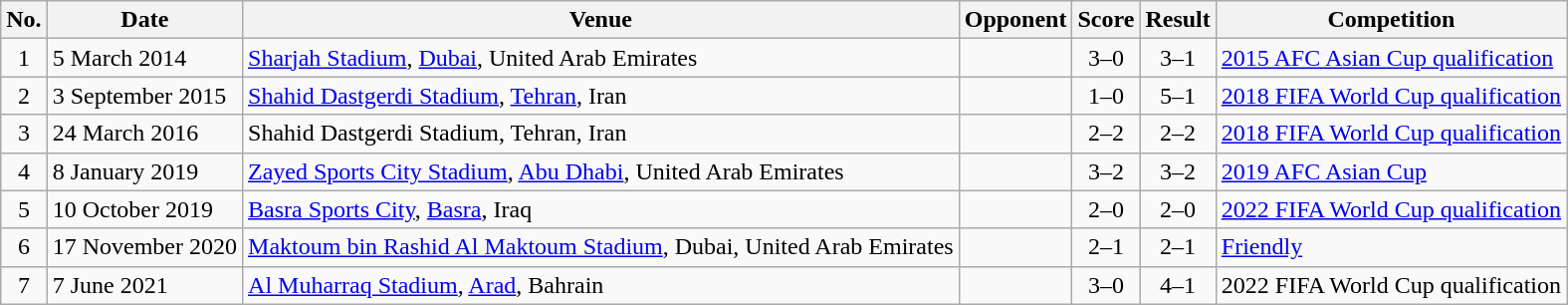<table class="wikitable sortable">
<tr>
<th scope="col">No.</th>
<th scope="col">Date</th>
<th scope="col">Venue</th>
<th scope="col">Opponent</th>
<th scope="col">Score</th>
<th scope="col">Result</th>
<th scope="col">Competition</th>
</tr>
<tr>
<td style="text-align:center">1</td>
<td>5 March 2014</td>
<td><a href='#'>Sharjah Stadium</a>, <a href='#'>Dubai</a>, United Arab Emirates</td>
<td></td>
<td style="text-align:center">3–0</td>
<td style="text-align:center">3–1</td>
<td><a href='#'>2015 AFC Asian Cup qualification</a></td>
</tr>
<tr>
<td style="text-align:center">2</td>
<td>3 September 2015</td>
<td><a href='#'>Shahid Dastgerdi Stadium</a>, <a href='#'>Tehran</a>, Iran</td>
<td></td>
<td style="text-align:center">1–0</td>
<td style="text-align:center">5–1</td>
<td><a href='#'>2018 FIFA World Cup qualification</a></td>
</tr>
<tr>
<td style="text-align:center">3</td>
<td>24 March 2016</td>
<td>Shahid Dastgerdi Stadium, Tehran, Iran</td>
<td></td>
<td style="text-align:center">2–2</td>
<td style="text-align:center">2–2</td>
<td><a href='#'>2018 FIFA World Cup qualification</a></td>
</tr>
<tr>
<td style="text-align:center">4</td>
<td>8 January 2019</td>
<td><a href='#'>Zayed Sports City Stadium</a>, <a href='#'>Abu Dhabi</a>, United Arab Emirates</td>
<td></td>
<td style="text-align:center">3–2</td>
<td style="text-align:center">3–2</td>
<td><a href='#'>2019 AFC Asian Cup</a></td>
</tr>
<tr>
<td style="text-align:center">5</td>
<td>10 October 2019</td>
<td><a href='#'>Basra Sports City</a>, <a href='#'>Basra</a>, Iraq</td>
<td></td>
<td style="text-align:center">2–0</td>
<td style="text-align:center">2–0</td>
<td><a href='#'>2022 FIFA World Cup qualification</a></td>
</tr>
<tr>
<td style="text-align:center">6</td>
<td>17 November 2020</td>
<td><a href='#'>Maktoum bin Rashid Al Maktoum Stadium</a>, Dubai, United Arab Emirates</td>
<td></td>
<td style="text-align:center">2–1</td>
<td style="text-align:center">2–1</td>
<td><a href='#'>Friendly</a></td>
</tr>
<tr>
<td style="text-align:center">7</td>
<td>7 June 2021</td>
<td><a href='#'>Al Muharraq Stadium</a>, <a href='#'>Arad</a>, Bahrain</td>
<td></td>
<td style="text-align:center">3–0</td>
<td style="text-align:center">4–1</td>
<td>2022 FIFA World Cup qualification</td>
</tr>
</table>
